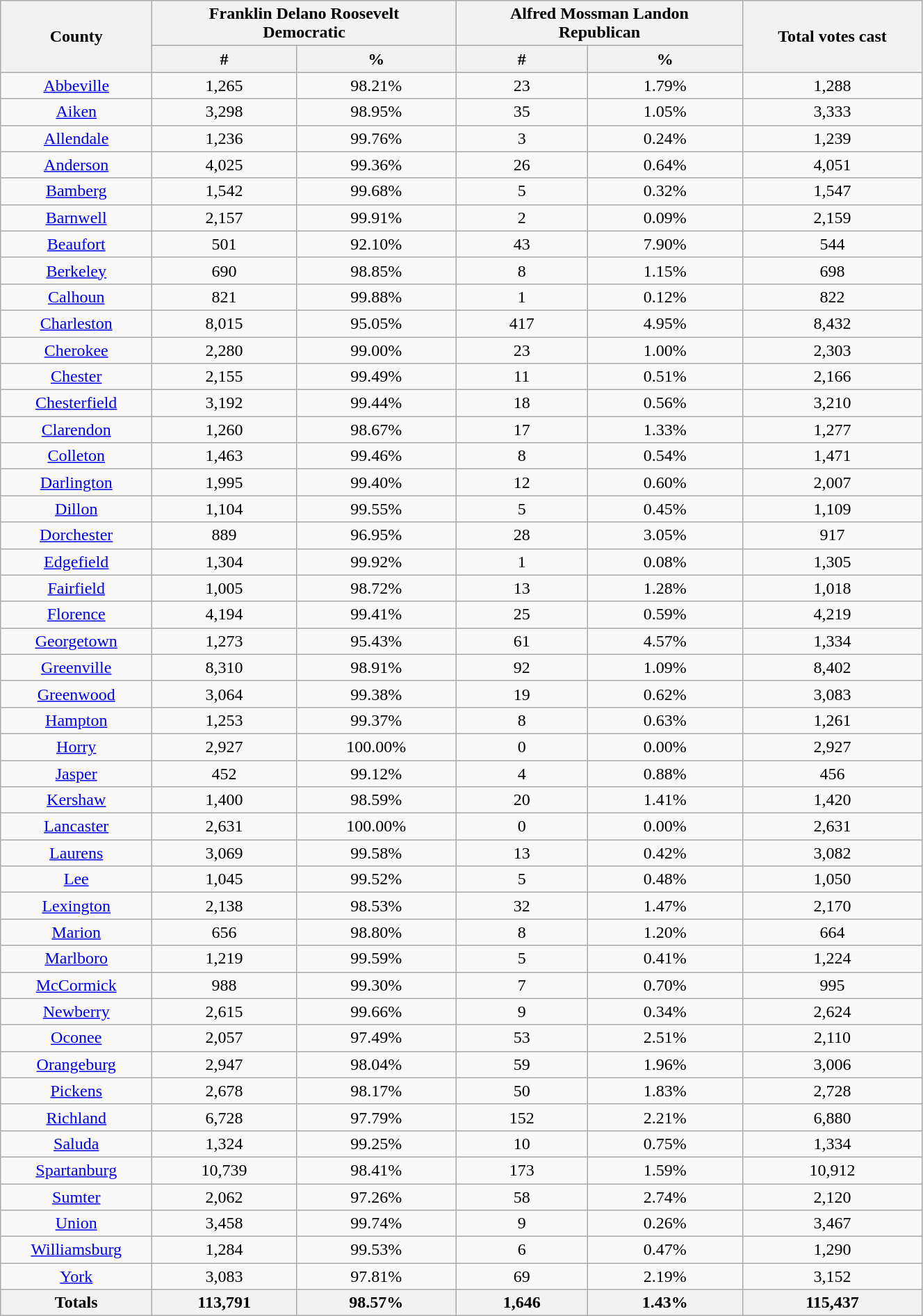<table width="70%" class="wikitable sortable">
<tr>
<th rowspan="2">County</th>
<th colspan="2">Franklin Delano Roosevelt<br>Democratic</th>
<th colspan="2">Alfred Mossman Landon<br>Republican</th>
<th rowspan="2" data-sort-type="number">Total votes cast</th>
</tr>
<tr bgcolor="lightgrey">
<th data-sort-type="number">#</th>
<th data-sort-type="number">%</th>
<th data-sort-type="number">#</th>
<th data-sort-type="number">%</th>
</tr>
<tr style="text-align:center;">
<td><a href='#'>Abbeville</a></td>
<td>1,265</td>
<td>98.21%</td>
<td>23</td>
<td>1.79%</td>
<td>1,288</td>
</tr>
<tr style="text-align:center;">
<td><a href='#'>Aiken</a></td>
<td>3,298</td>
<td>98.95%</td>
<td>35</td>
<td>1.05%</td>
<td>3,333</td>
</tr>
<tr style="text-align:center;">
<td><a href='#'>Allendale</a></td>
<td>1,236</td>
<td>99.76%</td>
<td>3</td>
<td>0.24%</td>
<td>1,239</td>
</tr>
<tr style="text-align:center;">
<td><a href='#'>Anderson</a></td>
<td>4,025</td>
<td>99.36%</td>
<td>26</td>
<td>0.64%</td>
<td>4,051</td>
</tr>
<tr style="text-align:center;">
<td><a href='#'>Bamberg</a></td>
<td>1,542</td>
<td>99.68%</td>
<td>5</td>
<td>0.32%</td>
<td>1,547</td>
</tr>
<tr style="text-align:center;">
<td><a href='#'>Barnwell</a></td>
<td>2,157</td>
<td>99.91%</td>
<td>2</td>
<td>0.09%</td>
<td>2,159</td>
</tr>
<tr style="text-align:center;">
<td><a href='#'>Beaufort</a></td>
<td>501</td>
<td>92.10%</td>
<td>43</td>
<td>7.90%</td>
<td>544</td>
</tr>
<tr style="text-align:center;">
<td><a href='#'>Berkeley</a></td>
<td>690</td>
<td>98.85%</td>
<td>8</td>
<td>1.15%</td>
<td>698</td>
</tr>
<tr style="text-align:center;">
<td><a href='#'>Calhoun</a></td>
<td>821</td>
<td>99.88%</td>
<td>1</td>
<td>0.12%</td>
<td>822</td>
</tr>
<tr style="text-align:center;">
<td><a href='#'>Charleston</a></td>
<td>8,015</td>
<td>95.05%</td>
<td>417</td>
<td>4.95%</td>
<td>8,432</td>
</tr>
<tr style="text-align:center;">
<td><a href='#'>Cherokee</a></td>
<td>2,280</td>
<td>99.00%</td>
<td>23</td>
<td>1.00%</td>
<td>2,303</td>
</tr>
<tr style="text-align:center;">
<td><a href='#'>Chester</a></td>
<td>2,155</td>
<td>99.49%</td>
<td>11</td>
<td>0.51%</td>
<td>2,166</td>
</tr>
<tr style="text-align:center;">
<td><a href='#'>Chesterfield</a></td>
<td>3,192</td>
<td>99.44%</td>
<td>18</td>
<td>0.56%</td>
<td>3,210</td>
</tr>
<tr style="text-align:center;">
<td><a href='#'>Clarendon</a></td>
<td>1,260</td>
<td>98.67%</td>
<td>17</td>
<td>1.33%</td>
<td>1,277</td>
</tr>
<tr style="text-align:center;">
<td><a href='#'>Colleton</a></td>
<td>1,463</td>
<td>99.46%</td>
<td>8</td>
<td>0.54%</td>
<td>1,471</td>
</tr>
<tr style="text-align:center;">
<td><a href='#'>Darlington</a></td>
<td>1,995</td>
<td>99.40%</td>
<td>12</td>
<td>0.60%</td>
<td>2,007</td>
</tr>
<tr style="text-align:center;">
<td><a href='#'>Dillon</a></td>
<td>1,104</td>
<td>99.55%</td>
<td>5</td>
<td>0.45%</td>
<td>1,109</td>
</tr>
<tr style="text-align:center;">
<td><a href='#'>Dorchester</a></td>
<td>889</td>
<td>96.95%</td>
<td>28</td>
<td>3.05%</td>
<td>917</td>
</tr>
<tr style="text-align:center;">
<td><a href='#'>Edgefield</a></td>
<td>1,304</td>
<td>99.92%</td>
<td>1</td>
<td>0.08%</td>
<td>1,305</td>
</tr>
<tr style="text-align:center;">
<td><a href='#'>Fairfield</a></td>
<td>1,005</td>
<td>98.72%</td>
<td>13</td>
<td>1.28%</td>
<td>1,018</td>
</tr>
<tr style="text-align:center;">
<td><a href='#'>Florence</a></td>
<td>4,194</td>
<td>99.41%</td>
<td>25</td>
<td>0.59%</td>
<td>4,219</td>
</tr>
<tr style="text-align:center;">
<td><a href='#'>Georgetown</a></td>
<td>1,273</td>
<td>95.43%</td>
<td>61</td>
<td>4.57%</td>
<td>1,334</td>
</tr>
<tr style="text-align:center;">
<td><a href='#'>Greenville</a></td>
<td>8,310</td>
<td>98.91%</td>
<td>92</td>
<td>1.09%</td>
<td>8,402</td>
</tr>
<tr style="text-align:center;">
<td><a href='#'>Greenwood</a></td>
<td>3,064</td>
<td>99.38%</td>
<td>19</td>
<td>0.62%</td>
<td>3,083</td>
</tr>
<tr style="text-align:center;">
<td><a href='#'>Hampton</a></td>
<td>1,253</td>
<td>99.37%</td>
<td>8</td>
<td>0.63%</td>
<td>1,261</td>
</tr>
<tr style="text-align:center;">
<td><a href='#'>Horry</a></td>
<td>2,927</td>
<td>100.00%</td>
<td>0</td>
<td>0.00%</td>
<td>2,927</td>
</tr>
<tr style="text-align:center;">
<td><a href='#'>Jasper</a></td>
<td>452</td>
<td>99.12%</td>
<td>4</td>
<td>0.88%</td>
<td>456</td>
</tr>
<tr style="text-align:center;">
<td><a href='#'>Kershaw</a></td>
<td>1,400</td>
<td>98.59%</td>
<td>20</td>
<td>1.41%</td>
<td>1,420</td>
</tr>
<tr style="text-align:center;">
<td><a href='#'>Lancaster</a></td>
<td>2,631</td>
<td>100.00%</td>
<td>0</td>
<td>0.00%</td>
<td>2,631</td>
</tr>
<tr style="text-align:center;">
<td><a href='#'>Laurens</a></td>
<td>3,069</td>
<td>99.58%</td>
<td>13</td>
<td>0.42%</td>
<td>3,082</td>
</tr>
<tr style="text-align:center;">
<td><a href='#'>Lee</a></td>
<td>1,045</td>
<td>99.52%</td>
<td>5</td>
<td>0.48%</td>
<td>1,050</td>
</tr>
<tr style="text-align:center;">
<td><a href='#'>Lexington</a></td>
<td>2,138</td>
<td>98.53%</td>
<td>32</td>
<td>1.47%</td>
<td>2,170</td>
</tr>
<tr style="text-align:center;">
<td><a href='#'>Marion</a></td>
<td>656</td>
<td>98.80%</td>
<td>8</td>
<td>1.20%</td>
<td>664</td>
</tr>
<tr style="text-align:center;">
<td><a href='#'>Marlboro</a></td>
<td>1,219</td>
<td>99.59%</td>
<td>5</td>
<td>0.41%</td>
<td>1,224</td>
</tr>
<tr style="text-align:center;">
<td><a href='#'>McCormick</a></td>
<td>988</td>
<td>99.30%</td>
<td>7</td>
<td>0.70%</td>
<td>995</td>
</tr>
<tr style="text-align:center;">
<td><a href='#'>Newberry</a></td>
<td>2,615</td>
<td>99.66%</td>
<td>9</td>
<td>0.34%</td>
<td>2,624</td>
</tr>
<tr style="text-align:center;">
<td><a href='#'>Oconee</a></td>
<td>2,057</td>
<td>97.49%</td>
<td>53</td>
<td>2.51%</td>
<td>2,110</td>
</tr>
<tr style="text-align:center;">
<td><a href='#'>Orangeburg</a></td>
<td>2,947</td>
<td>98.04%</td>
<td>59</td>
<td>1.96%</td>
<td>3,006</td>
</tr>
<tr style="text-align:center;">
<td><a href='#'>Pickens</a></td>
<td>2,678</td>
<td>98.17%</td>
<td>50</td>
<td>1.83%</td>
<td>2,728</td>
</tr>
<tr style="text-align:center;">
<td><a href='#'>Richland</a></td>
<td>6,728</td>
<td>97.79%</td>
<td>152</td>
<td>2.21%</td>
<td>6,880</td>
</tr>
<tr style="text-align:center;">
<td><a href='#'>Saluda</a></td>
<td>1,324</td>
<td>99.25%</td>
<td>10</td>
<td>0.75%</td>
<td>1,334</td>
</tr>
<tr style="text-align:center;">
<td><a href='#'>Spartanburg</a></td>
<td>10,739</td>
<td>98.41%</td>
<td>173</td>
<td>1.59%</td>
<td>10,912</td>
</tr>
<tr style="text-align:center;">
<td><a href='#'>Sumter</a></td>
<td>2,062</td>
<td>97.26%</td>
<td>58</td>
<td>2.74%</td>
<td>2,120</td>
</tr>
<tr style="text-align:center;">
<td><a href='#'>Union</a></td>
<td>3,458</td>
<td>99.74%</td>
<td>9</td>
<td>0.26%</td>
<td>3,467</td>
</tr>
<tr style="text-align:center;">
<td><a href='#'>Williamsburg</a></td>
<td>1,284</td>
<td>99.53%</td>
<td>6</td>
<td>0.47%</td>
<td>1,290</td>
</tr>
<tr style="text-align:center;">
<td><a href='#'>York</a></td>
<td>3,083</td>
<td>97.81%</td>
<td>69</td>
<td>2.19%</td>
<td>3,152</td>
</tr>
<tr style="text-align:center;">
<th>Totals</th>
<th>113,791</th>
<th>98.57%</th>
<th>1,646</th>
<th>1.43%</th>
<th>115,437</th>
</tr>
</table>
